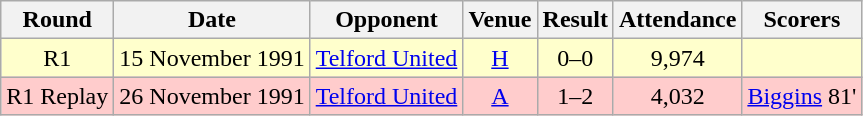<table class="wikitable" style="font-size:100%; text-align:center">
<tr>
<th>Round</th>
<th>Date</th>
<th>Opponent</th>
<th>Venue</th>
<th>Result</th>
<th>Attendance</th>
<th>Scorers</th>
</tr>
<tr style="background-color: #FFFFCC;">
<td>R1</td>
<td>15 November 1991</td>
<td><a href='#'>Telford United</a></td>
<td><a href='#'>H</a></td>
<td>0–0</td>
<td>9,974</td>
<td></td>
</tr>
<tr style="background-color: #FFCCCC;">
<td>R1 Replay</td>
<td>26 November 1991</td>
<td><a href='#'>Telford United</a></td>
<td><a href='#'>A</a></td>
<td>1–2</td>
<td>4,032</td>
<td><a href='#'>Biggins</a> 81'</td>
</tr>
</table>
